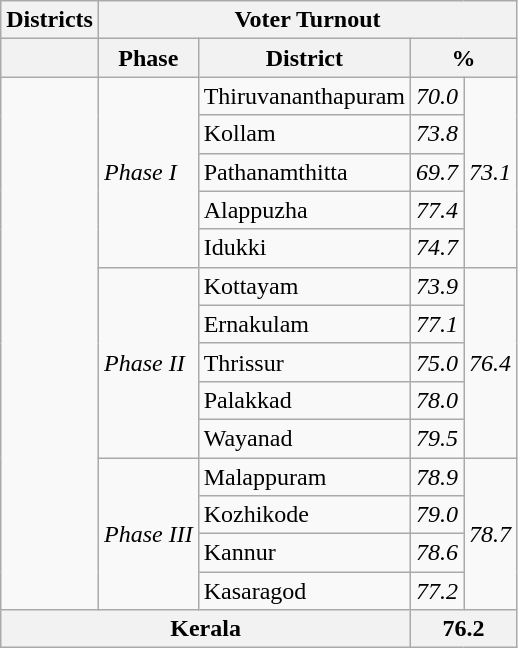<table class="wikitable">
<tr>
<th>Districts</th>
<th colspan="4">Voter Turnout</th>
</tr>
<tr>
<th></th>
<th>Phase</th>
<th>District</th>
<th colspan="2">%</th>
</tr>
<tr>
<td rowspan ="14"></td>
<td rowspan="5"><em>Phase I</em></td>
<td>Thiruvananthapuram</td>
<td><em>70.0</em></td>
<td rowspan="5"><em>73.1</em></td>
</tr>
<tr>
<td>Kollam</td>
<td><em>73.8</em></td>
</tr>
<tr>
<td>Pathanamthitta</td>
<td><em>69.7</em></td>
</tr>
<tr>
<td>Alappuzha</td>
<td><em>77.4</em></td>
</tr>
<tr>
<td>Idukki</td>
<td><em>74.7</em></td>
</tr>
<tr>
<td rowspan="5"><em>Phase II</em></td>
<td>Kottayam</td>
<td><em>73.9</em></td>
<td rowspan="5"><em>76.4</em></td>
</tr>
<tr>
<td>Ernakulam</td>
<td><em>77.1</em></td>
</tr>
<tr>
<td>Thrissur</td>
<td><em>75.0</em></td>
</tr>
<tr>
<td>Palakkad</td>
<td><em>78.0</em></td>
</tr>
<tr>
<td>Wayanad</td>
<td><em>79.5</em></td>
</tr>
<tr>
<td rowspan="4"><em>Phase III</em></td>
<td>Malappuram</td>
<td><em>78.9</em></td>
<td rowspan="4"><em>78.7</em></td>
</tr>
<tr>
<td>Kozhikode</td>
<td><em>79.0</em></td>
</tr>
<tr>
<td>Kannur</td>
<td><em>78.6</em></td>
</tr>
<tr>
<td>Kasaragod</td>
<td><em>77.2</em></td>
</tr>
<tr>
<th colspan="3">Kerala</th>
<th colspan="2">76.2</th>
</tr>
</table>
